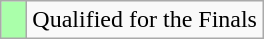<table class="wikitable">
<tr>
<td width=10px bgcolor="#aaffaa"></td>
<td>Qualified for the Finals</td>
</tr>
</table>
